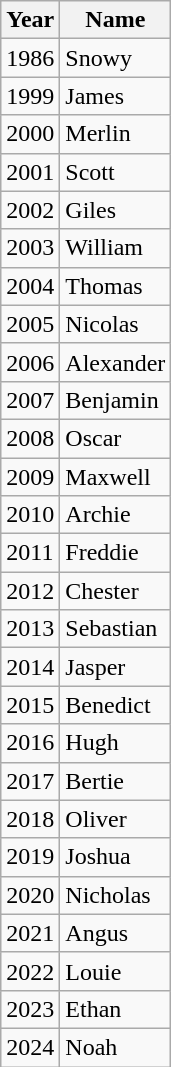<table class="wikitable">
<tr>
<th>Year</th>
<th>Name</th>
</tr>
<tr>
<td>1986</td>
<td>Snowy</td>
</tr>
<tr>
<td>1999</td>
<td>James</td>
</tr>
<tr>
<td>2000</td>
<td>Merlin</td>
</tr>
<tr>
<td>2001</td>
<td>Scott</td>
</tr>
<tr>
<td>2002</td>
<td>Giles</td>
</tr>
<tr>
<td>2003</td>
<td>William</td>
</tr>
<tr>
<td>2004</td>
<td>Thomas</td>
</tr>
<tr>
<td>2005</td>
<td>Nicolas</td>
</tr>
<tr>
<td>2006</td>
<td>Alexander</td>
</tr>
<tr>
<td>2007</td>
<td>Benjamin</td>
</tr>
<tr>
<td>2008</td>
<td>Oscar</td>
</tr>
<tr>
<td>2009</td>
<td>Maxwell</td>
</tr>
<tr>
<td>2010</td>
<td>Archie</td>
</tr>
<tr>
<td>2011</td>
<td>Freddie</td>
</tr>
<tr>
<td>2012</td>
<td>Chester</td>
</tr>
<tr>
<td>2013</td>
<td>Sebastian</td>
</tr>
<tr>
<td>2014</td>
<td>Jasper</td>
</tr>
<tr>
<td>2015</td>
<td>Benedict</td>
</tr>
<tr>
<td>2016</td>
<td>Hugh</td>
</tr>
<tr>
<td>2017</td>
<td>Bertie</td>
</tr>
<tr>
<td>2018</td>
<td>Oliver</td>
</tr>
<tr>
<td>2019</td>
<td>Joshua</td>
</tr>
<tr>
<td>2020</td>
<td>Nicholas</td>
</tr>
<tr>
<td>2021</td>
<td>Angus</td>
</tr>
<tr>
<td>2022</td>
<td>Louie</td>
</tr>
<tr>
<td>2023</td>
<td>Ethan</td>
</tr>
<tr>
<td>2024</td>
<td>Noah</td>
</tr>
</table>
